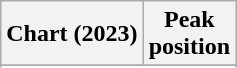<table class="wikitable sortable plainrowheaders" style="text-align:center;">
<tr>
<th scope="col">Chart (2023)</th>
<th scope="col">Peak<br>position</th>
</tr>
<tr>
</tr>
<tr>
</tr>
<tr>
</tr>
<tr>
</tr>
<tr>
</tr>
<tr>
</tr>
</table>
